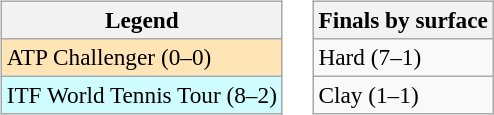<table>
<tr valign=top>
<td><br><table class=wikitable style=font-size:97%>
<tr>
<th>Legend</th>
</tr>
<tr style="background:moccasin;">
<td>ATP Challenger (0–0)</td>
</tr>
<tr style="background:#cffcff;">
<td>ITF World Tennis Tour (8–2)</td>
</tr>
</table>
</td>
<td><br><table class=wikitable style=font-size:97%>
<tr>
<th>Finals by surface</th>
</tr>
<tr>
<td>Hard (7–1)</td>
</tr>
<tr>
<td>Clay (1–1)</td>
</tr>
</table>
</td>
</tr>
</table>
